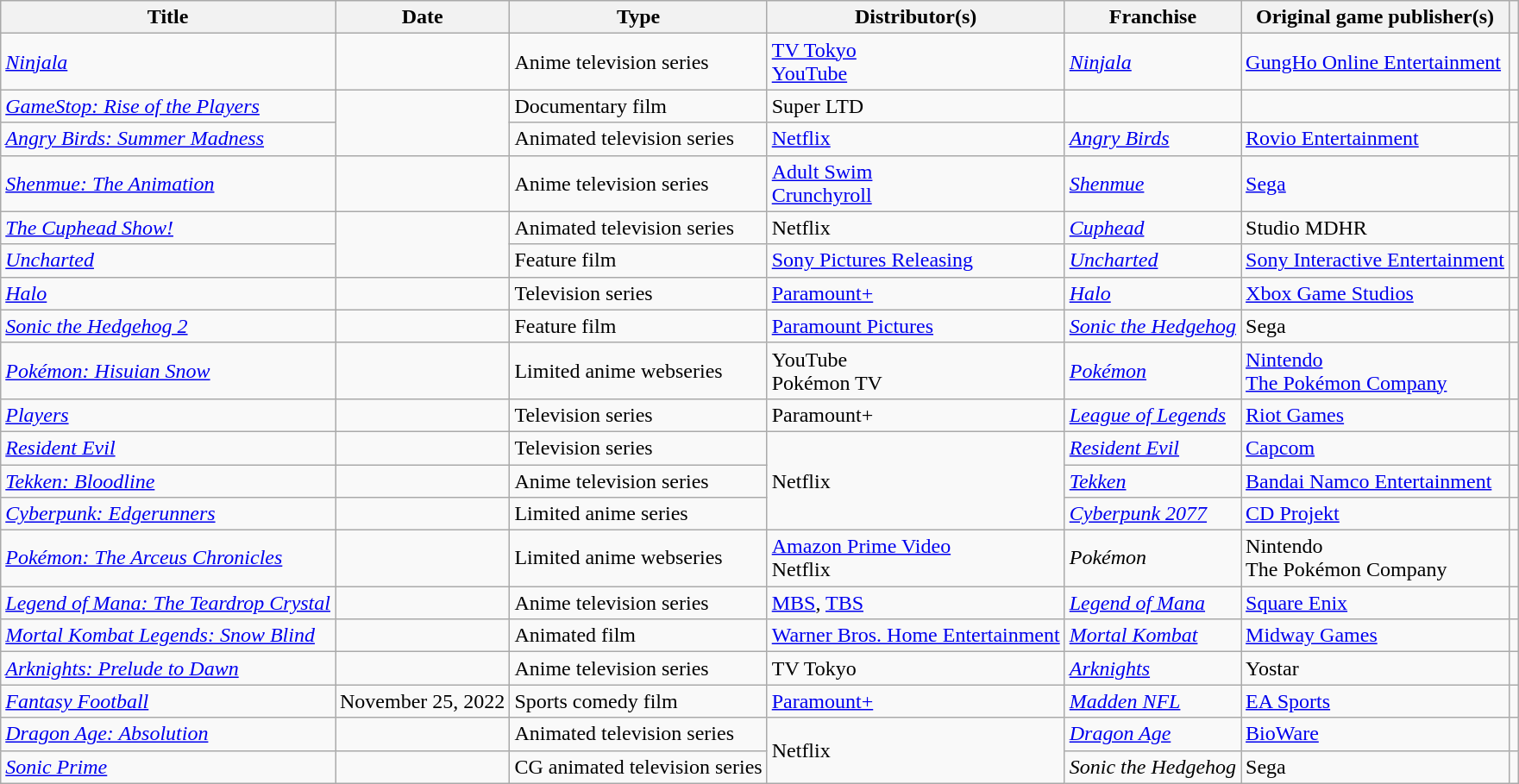<table class="wikitable sortable">
<tr>
<th>Title</th>
<th>Date</th>
<th>Type</th>
<th>Distributor(s)</th>
<th>Franchise</th>
<th>Original game publisher(s)</th>
<th></th>
</tr>
<tr>
<td><em><a href='#'>Ninjala</a></em></td>
<td></td>
<td>Anime television series</td>
<td><a href='#'>TV Tokyo</a> <br><a href='#'>YouTube</a> </td>
<td><em><a href='#'>Ninjala</a></em></td>
<td><a href='#'>GungHo Online Entertainment</a></td>
<td style="text-align:center;"></td>
</tr>
<tr>
<td><em><a href='#'>GameStop: Rise of the Players</a></em></td>
<td rowspan="2"></td>
<td>Documentary film</td>
<td>Super LTD</td>
<td></td>
<td></td>
<td align="center"></td>
</tr>
<tr>
<td><em><a href='#'>Angry Birds: Summer Madness</a></em></td>
<td>Animated television series</td>
<td><a href='#'>Netflix</a></td>
<td><em><a href='#'>Angry Birds</a></em></td>
<td><a href='#'>Rovio Entertainment</a></td>
<td style="text-align:center;"></td>
</tr>
<tr>
<td><em><a href='#'>Shenmue: The Animation</a></em></td>
<td></td>
<td>Anime television series</td>
<td><a href='#'>Adult Swim</a><br><a href='#'>Crunchyroll</a></td>
<td><em><a href='#'>Shenmue</a></em></td>
<td><a href='#'>Sega</a></td>
<td align="center"></td>
</tr>
<tr>
<td><em><a href='#'>The Cuphead Show!</a></em></td>
<td rowspan="2"></td>
<td>Animated television series</td>
<td>Netflix</td>
<td><em><a href='#'>Cuphead</a></em></td>
<td>Studio MDHR</td>
<td style="text-align:center;"></td>
</tr>
<tr>
<td><em><a href='#'>Uncharted</a></em></td>
<td>Feature film</td>
<td><a href='#'>Sony Pictures Releasing</a></td>
<td><em><a href='#'>Uncharted</a></em></td>
<td><a href='#'>Sony Interactive Entertainment</a></td>
<td style="text-align:center;"></td>
</tr>
<tr>
<td><em><a href='#'>Halo</a></em></td>
<td></td>
<td>Television series</td>
<td><a href='#'>Paramount+</a></td>
<td><em><a href='#'>Halo</a></em></td>
<td><a href='#'>Xbox Game Studios</a></td>
<td style="text-align:center;"></td>
</tr>
<tr>
<td><em><a href='#'>Sonic the Hedgehog 2</a></em></td>
<td></td>
<td>Feature film</td>
<td><a href='#'>Paramount Pictures</a></td>
<td><em><a href='#'>Sonic the Hedgehog</a></em></td>
<td>Sega</td>
<td style="text-align:center;"></td>
</tr>
<tr>
<td><em><a href='#'>Pokémon: Hisuian Snow</a></em></td>
<td></td>
<td>Limited anime webseries</td>
<td>YouTube<br>Pokémon TV</td>
<td><em><a href='#'>Pokémon</a></em></td>
<td><a href='#'>Nintendo</a><br><a href='#'>The Pokémon Company</a></td>
<td style="text-align:center;"></td>
</tr>
<tr>
<td><em><a href='#'>Players</a></em></td>
<td></td>
<td>Television series</td>
<td>Paramount+</td>
<td><em><a href='#'>League of Legends</a></em></td>
<td><a href='#'>Riot Games</a></td>
<td style="text-align:center;"></td>
</tr>
<tr>
<td><em><a href='#'>Resident Evil</a></em></td>
<td></td>
<td>Television series</td>
<td rowspan=3>Netflix</td>
<td><em><a href='#'>Resident Evil</a></em></td>
<td><a href='#'>Capcom</a></td>
<td style="text-align:center;"></td>
</tr>
<tr>
<td><em><a href='#'>Tekken: Bloodline</a></em></td>
<td></td>
<td>Anime television series</td>
<td><em><a href='#'>Tekken</a></em></td>
<td><a href='#'>Bandai Namco Entertainment</a></td>
<td style="text-align:center;"></td>
</tr>
<tr>
<td><em><a href='#'>Cyberpunk: Edgerunners</a></em></td>
<td></td>
<td>Limited anime series</td>
<td><em><a href='#'>Cyberpunk 2077</a></em></td>
<td><a href='#'>CD Projekt</a></td>
<td style="text-align:center;"></td>
</tr>
<tr>
<td><em><a href='#'>Pokémon: The Arceus Chronicles</a></em></td>
<td></td>
<td>Limited anime webseries</td>
<td><a href='#'>Amazon Prime Video</a> <br>Netflix </td>
<td><em>Pokémon</em></td>
<td>Nintendo<br>The Pokémon Company</td>
<td style="text-align:center;"></td>
</tr>
<tr>
<td><em><a href='#'>Legend of Mana: The Teardrop Crystal</a></em></td>
<td></td>
<td>Anime television series</td>
<td><a href='#'>MBS</a>, <a href='#'>TBS</a> </td>
<td><em><a href='#'>Legend of Mana</a></em></td>
<td><a href='#'>Square Enix</a></td>
<td style="text-align:center;"></td>
</tr>
<tr>
<td><em><a href='#'>Mortal Kombat Legends: Snow Blind</a></em></td>
<td></td>
<td>Animated film</td>
<td><a href='#'>Warner Bros. Home Entertainment</a></td>
<td><em><a href='#'>Mortal Kombat</a></em></td>
<td><a href='#'>Midway Games</a></td>
<td style="text-align:center;"></td>
</tr>
<tr>
<td><em><a href='#'>Arknights: Prelude to Dawn</a></em></td>
<td></td>
<td>Anime television series</td>
<td>TV Tokyo </td>
<td><em><a href='#'>Arknights</a></em></td>
<td>Yostar</td>
<td style="text-align:center;"></td>
</tr>
<tr>
<td><em><a href='#'>Fantasy Football</a></em></td>
<td>November 25, 2022</td>
<td>Sports comedy film</td>
<td><a href='#'>Paramount+</a></td>
<td><em><a href='#'>Madden NFL</a></em></td>
<td><a href='#'>EA Sports</a></td>
<td style="text-align:center;"></td>
</tr>
<tr>
<td><em><a href='#'>Dragon Age: Absolution</a></em></td>
<td></td>
<td>Animated television series</td>
<td rowspan=2>Netflix</td>
<td><em><a href='#'>Dragon Age</a></em></td>
<td><a href='#'>BioWare</a></td>
<td style="text-align:center;"></td>
</tr>
<tr>
<td><em><a href='#'>Sonic Prime</a></em></td>
<td></td>
<td>CG animated television series</td>
<td><em>Sonic the Hedgehog</em></td>
<td>Sega</td>
<td style="text-align:center;"></td>
</tr>
</table>
